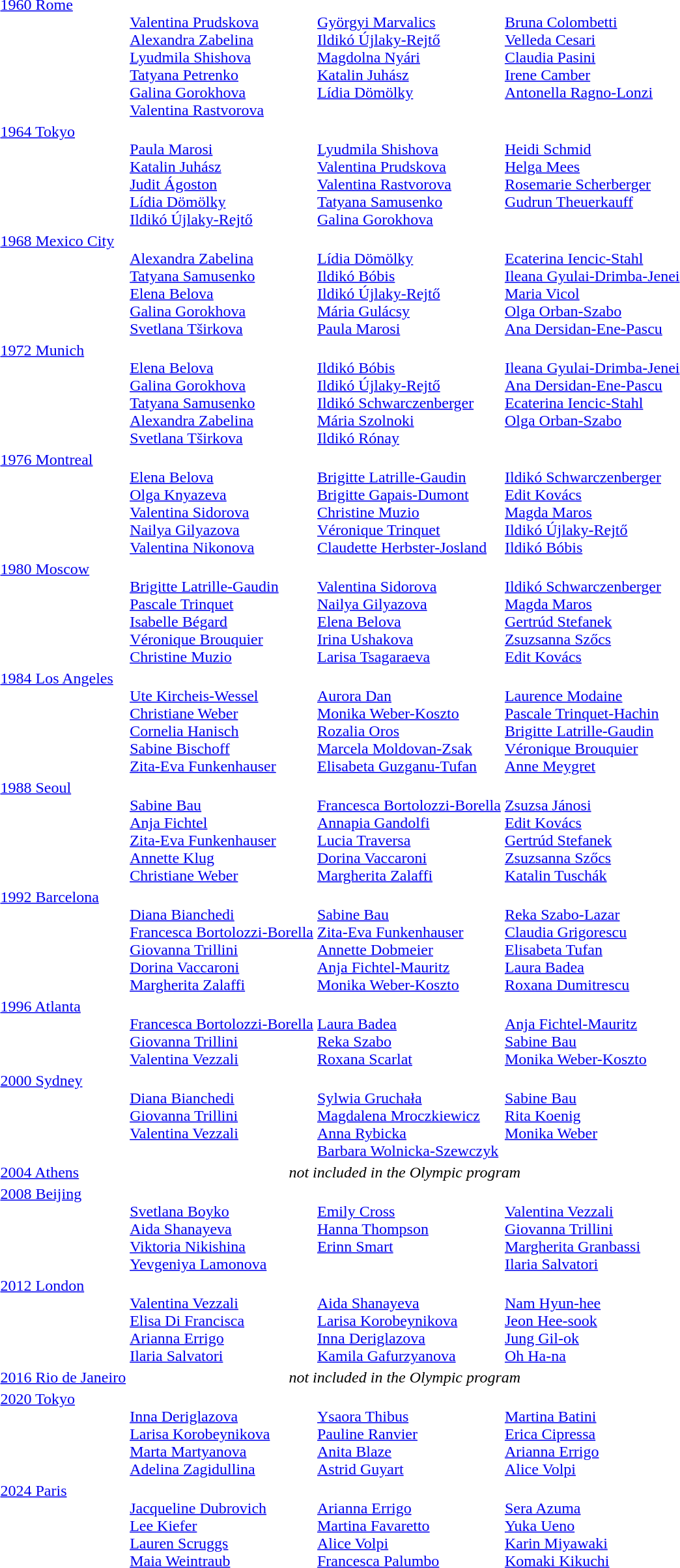<table>
<tr valign="top">
<td><a href='#'>1960 Rome</a><br></td>
<td><br><a href='#'>Valentina Prudskova</a><br><a href='#'>Alexandra Zabelina</a><br><a href='#'>Lyudmila Shishova</a><br><a href='#'>Tatyana Petrenko</a><br><a href='#'>Galina Gorokhova</a><br><a href='#'>Valentina Rastvorova</a></td>
<td valign=top><br><a href='#'>Györgyi Marvalics</a><br><a href='#'>Ildikó Újlaky-Rejtő</a><br><a href='#'>Magdolna Nyári</a><br><a href='#'>Katalin Juhász</a><br><a href='#'>Lídia Dömölky</a></td>
<td valign=top><br><a href='#'>Bruna Colombetti</a><br><a href='#'>Velleda Cesari</a><br><a href='#'>Claudia Pasini</a><br><a href='#'>Irene Camber</a><br><a href='#'>Antonella Ragno-Lonzi</a></td>
</tr>
<tr valign="top">
<td><a href='#'>1964 Tokyo</a><br></td>
<td><br><a href='#'>Paula Marosi</a><br><a href='#'>Katalin Juhász</a><br><a href='#'>Judit Ágoston</a><br><a href='#'>Lídia Dömölky</a><br><a href='#'>Ildikó Újlaky-Rejtő</a></td>
<td><br><a href='#'>Lyudmila Shishova</a><br><a href='#'>Valentina Prudskova</a><br><a href='#'>Valentina Rastvorova</a><br><a href='#'>Tatyana Samusenko</a><br><a href='#'>Galina Gorokhova</a></td>
<td valign=top><br><a href='#'>Heidi Schmid</a><br><a href='#'>Helga Mees</a><br><a href='#'>Rosemarie Scherberger</a><br><a href='#'>Gudrun Theuerkauff</a></td>
</tr>
<tr valign="top">
<td><a href='#'>1968 Mexico City</a><br></td>
<td><br><a href='#'>Alexandra Zabelina</a><br><a href='#'>Tatyana Samusenko</a><br><a href='#'>Elena Belova</a><br><a href='#'>Galina Gorokhova</a><br><a href='#'>Svetlana Tširkova</a></td>
<td><br><a href='#'>Lídia Dömölky</a><br><a href='#'>Ildikó Bóbis</a><br><a href='#'>Ildikó Újlaky-Rejtő</a><br><a href='#'>Mária Gulácsy</a><br><a href='#'>Paula Marosi</a></td>
<td><br><a href='#'>Ecaterina Iencic-Stahl</a><br><a href='#'>Ileana Gyulai-Drimba-Jenei</a><br><a href='#'>Maria Vicol</a><br><a href='#'>Olga Orban-Szabo</a><br><a href='#'>Ana Dersidan-Ene-Pascu</a></td>
</tr>
<tr valign="top">
<td><a href='#'>1972 Munich</a><br></td>
<td><br><a href='#'>Elena Belova</a><br><a href='#'>Galina Gorokhova</a><br><a href='#'>Tatyana Samusenko</a><br><a href='#'>Alexandra Zabelina</a><br><a href='#'>Svetlana Tširkova</a></td>
<td><br><a href='#'>Ildikó Bóbis</a><br><a href='#'>Ildikó Újlaky-Rejtő</a><br><a href='#'>Ildikó Schwarczenberger</a><br><a href='#'>Mária Szolnoki</a><br><a href='#'>Ildikó Rónay</a></td>
<td valign=top><br><a href='#'>Ileana Gyulai-Drimba-Jenei</a><br><a href='#'>Ana Dersidan-Ene-Pascu</a><br><a href='#'>Ecaterina Iencic-Stahl</a><br><a href='#'>Olga Orban-Szabo</a></td>
</tr>
<tr valign="top">
<td><a href='#'>1976 Montreal</a><br></td>
<td><br><a href='#'>Elena Belova</a><br><a href='#'>Olga Knyazeva</a><br><a href='#'>Valentina Sidorova</a><br><a href='#'>Nailya Gilyazova</a><br><a href='#'>Valentina Nikonova</a></td>
<td><br><a href='#'>Brigitte Latrille-Gaudin</a><br><a href='#'>Brigitte Gapais-Dumont</a><br><a href='#'>Christine Muzio</a><br><a href='#'>Véronique Trinquet</a><br><a href='#'>Claudette Herbster-Josland</a></td>
<td><br><a href='#'>Ildikó Schwarczenberger</a><br><a href='#'>Edit Kovács</a><br><a href='#'>Magda Maros</a><br><a href='#'>Ildikó Újlaky-Rejtő</a><br><a href='#'>Ildikó Bóbis</a></td>
</tr>
<tr valign="top">
<td><a href='#'>1980 Moscow</a><br></td>
<td><br><a href='#'>Brigitte Latrille-Gaudin</a><br><a href='#'>Pascale Trinquet</a><br><a href='#'>Isabelle Bégard</a><br><a href='#'>Véronique Brouquier</a><br><a href='#'>Christine Muzio</a></td>
<td><br><a href='#'>Valentina Sidorova</a><br><a href='#'>Nailya Gilyazova</a><br><a href='#'>Elena Belova</a><br><a href='#'>Irina Ushakova</a><br><a href='#'>Larisa Tsagaraeva</a></td>
<td><br><a href='#'>Ildikó Schwarczenberger</a><br><a href='#'>Magda Maros</a><br><a href='#'>Gertrúd Stefanek</a><br><a href='#'>Zsuzsanna Szőcs</a><br><a href='#'>Edit Kovács</a></td>
</tr>
<tr valign="top">
<td><a href='#'>1984 Los Angeles</a><br></td>
<td><br><a href='#'>Ute Kircheis-Wessel</a><br><a href='#'>Christiane Weber</a><br><a href='#'>Cornelia Hanisch</a><br><a href='#'>Sabine Bischoff</a><br><a href='#'>Zita-Eva Funkenhauser</a></td>
<td><br><a href='#'>Aurora Dan</a><br><a href='#'>Monika Weber-Koszto</a><br><a href='#'>Rozalia Oros</a><br><a href='#'>Marcela Moldovan-Zsak</a><br><a href='#'>Elisabeta Guzganu-Tufan</a></td>
<td><br><a href='#'>Laurence Modaine</a><br><a href='#'>Pascale Trinquet-Hachin</a><br><a href='#'>Brigitte Latrille-Gaudin</a><br><a href='#'>Véronique Brouquier</a><br><a href='#'>Anne Meygret</a></td>
</tr>
<tr valign="top">
<td><a href='#'>1988 Seoul</a><br></td>
<td><br><a href='#'>Sabine Bau</a><br><a href='#'>Anja Fichtel</a><br><a href='#'>Zita-Eva Funkenhauser</a><br><a href='#'>Annette Klug</a><br> <a href='#'>Christiane Weber</a></td>
<td><br><a href='#'>Francesca Bortolozzi-Borella</a><br><a href='#'>Annapia Gandolfi</a><br><a href='#'>Lucia Traversa</a><br><a href='#'>Dorina Vaccaroni</a><br><a href='#'>Margherita Zalaffi</a></td>
<td><br><a href='#'>Zsuzsa Jánosi</a><br><a href='#'>Edit Kovács</a><br><a href='#'>Gertrúd Stefanek</a><br><a href='#'>Zsuzsanna Szőcs</a><br><a href='#'>Katalin Tuschák</a></td>
</tr>
<tr valign="top">
<td><a href='#'>1992 Barcelona</a><br></td>
<td><br><a href='#'>Diana Bianchedi</a><br><a href='#'>Francesca Bortolozzi-Borella</a><br><a href='#'>Giovanna Trillini</a><br><a href='#'>Dorina Vaccaroni</a><br><a href='#'>Margherita Zalaffi</a></td>
<td><br><a href='#'>Sabine Bau</a><br><a href='#'>Zita-Eva Funkenhauser</a><br><a href='#'>Annette Dobmeier</a><br><a href='#'>Anja Fichtel-Mauritz</a><br><a href='#'>Monika Weber-Koszto</a></td>
<td><br><a href='#'>Reka Szabo-Lazar</a><br><a href='#'>Claudia Grigorescu</a><br><a href='#'>Elisabeta Tufan</a><br><a href='#'>Laura Badea</a><br><a href='#'>Roxana Dumitrescu</a></td>
</tr>
<tr valign="top">
<td><a href='#'>1996 Atlanta</a><br></td>
<td><br><a href='#'>Francesca Bortolozzi-Borella</a><br><a href='#'>Giovanna Trillini</a><br><a href='#'>Valentina Vezzali</a></td>
<td><br><a href='#'>Laura Badea</a><br><a href='#'>Reka Szabo</a><br><a href='#'>Roxana Scarlat</a></td>
<td><br><a href='#'>Anja Fichtel-Mauritz</a><br><a href='#'>Sabine Bau</a><br><a href='#'>Monika Weber-Koszto</a></td>
</tr>
<tr valign="top">
<td><a href='#'>2000 Sydney</a><br></td>
<td valign=top><br> <a href='#'>Diana Bianchedi</a><br> <a href='#'>Giovanna Trillini</a><br> <a href='#'>Valentina Vezzali</a></td>
<td valign=top><br><a href='#'>Sylwia Gruchała</a><br> <a href='#'>Magdalena Mroczkiewicz</a><br> <a href='#'>Anna Rybicka</a><br> <a href='#'>Barbara Wolnicka-Szewczyk</a></td>
<td valign=top><br><a href='#'>Sabine Bau</a><br> <a href='#'>Rita Koenig</a><br> <a href='#'>Monika Weber</a></td>
</tr>
<tr valign="top">
<td><a href='#'>2004 Athens</a></td>
<td colspan=3 align=center><em>not included in the Olympic program</em></td>
</tr>
<tr valign="top">
<td><a href='#'>2008 Beijing</a><br></td>
<td><br><a href='#'>Svetlana Boyko</a><br><a href='#'>Aida Shanayeva</a><br><a href='#'>Viktoria Nikishina</a><br><a href='#'>Yevgeniya Lamonova</a></td>
<td valign=top><br><a href='#'>Emily Cross</a><br><a href='#'>Hanna Thompson</a><br><a href='#'>Erinn Smart</a></td>
<td><br><a href='#'>Valentina Vezzali</a><br><a href='#'>Giovanna Trillini</a><br><a href='#'>Margherita Granbassi</a><br><a href='#'>Ilaria Salvatori</a></td>
</tr>
<tr valign="top">
<td><a href='#'>2012 London</a><br></td>
<td><br><a href='#'>Valentina Vezzali</a><br><a href='#'>Elisa Di Francisca</a><br><a href='#'>Arianna Errigo</a><br><a href='#'>Ilaria Salvatori</a></td>
<td><br><a href='#'>Aida Shanayeva</a><br><a href='#'>Larisa Korobeynikova</a><br><a href='#'>Inna Deriglazova</a><br><a href='#'>Kamila Gafurzyanova</a></td>
<td><br><a href='#'>Nam Hyun-hee</a><br><a href='#'>Jeon Hee-sook</a><br><a href='#'>Jung Gil-ok</a><br><a href='#'>Oh Ha-na</a></td>
</tr>
<tr valign="top">
<td><a href='#'>2016 Rio de Janeiro</a></td>
<td colspan=3 align=center><em>not included in the Olympic program</em></td>
</tr>
<tr valign="top">
<td><a href='#'>2020 Tokyo</a><br></td>
<td> <br><a href='#'>Inna Deriglazova</a><br><a href='#'>Larisa Korobeynikova</a><br><a href='#'>Marta Martyanova</a><br><a href='#'>Adelina Zagidullina</a></td>
<td><br><a href='#'>Ysaora Thibus</a><br><a href='#'>Pauline Ranvier</a><br><a href='#'>Anita Blaze</a><br><a href='#'>Astrid Guyart</a></td>
<td><br><a href='#'>Martina Batini</a><br><a href='#'>Erica Cipressa</a><br><a href='#'>Arianna Errigo</a><br><a href='#'>Alice Volpi</a></td>
</tr>
<tr valign="top">
<td><a href='#'>2024 Paris</a> <br></td>
<td><br><a href='#'>Jacqueline Dubrovich</a><br><a href='#'>Lee Kiefer</a><br><a href='#'>Lauren Scruggs</a><br><a href='#'>Maia Weintraub</a></td>
<td><br><a href='#'>Arianna Errigo</a><br><a href='#'>Martina Favaretto</a><br><a href='#'>Alice Volpi</a><br><a href='#'>Francesca Palumbo</a></td>
<td><br><a href='#'>Sera Azuma</a><br><a href='#'>Yuka Ueno</a><br><a href='#'>Karin Miyawaki</a><br><a href='#'>Komaki Kikuchi</a></td>
</tr>
<tr>
</tr>
</table>
